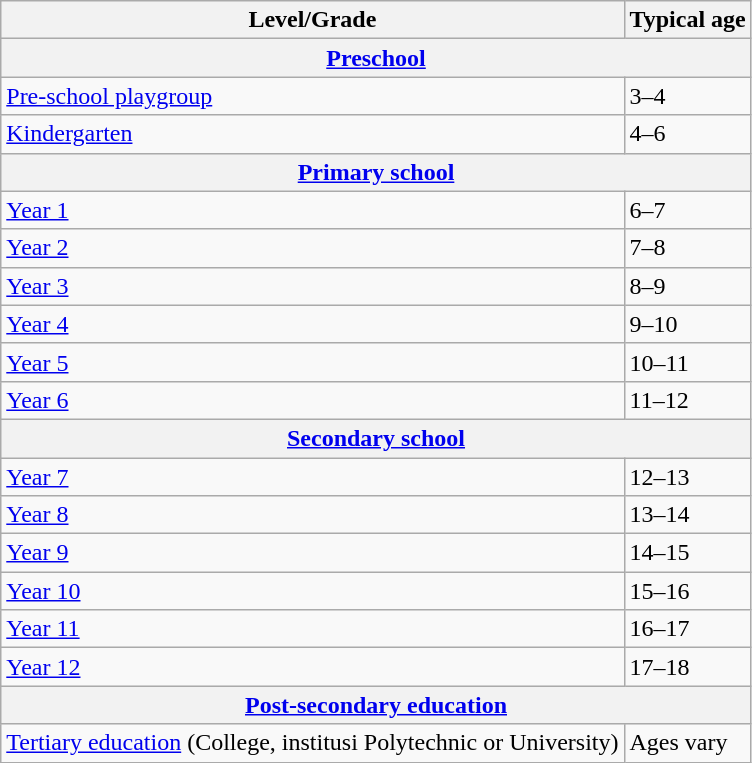<table class="wikitable">
<tr>
<th>Level/Grade</th>
<th>Typical age</th>
</tr>
<tr>
<th colspan="2"><a href='#'>Preschool</a></th>
</tr>
<tr>
<td><a href='#'>Pre-school playgroup</a></td>
<td>3–4</td>
</tr>
<tr>
<td><a href='#'>Kindergarten</a></td>
<td>4–6</td>
</tr>
<tr>
<th colspan="2"><a href='#'>Primary school</a></th>
</tr>
<tr>
<td><a href='#'>Year 1</a></td>
<td>6–7</td>
</tr>
<tr>
<td><a href='#'>Year 2</a></td>
<td>7–8</td>
</tr>
<tr>
<td><a href='#'>Year 3</a></td>
<td>8–9</td>
</tr>
<tr>
<td><a href='#'>Year 4</a></td>
<td>9–10</td>
</tr>
<tr>
<td><a href='#'>Year 5</a></td>
<td>10–11</td>
</tr>
<tr>
<td><a href='#'>Year 6</a></td>
<td>11–12</td>
</tr>
<tr>
<th colspan="2"><a href='#'>Secondary school</a></th>
</tr>
<tr>
<td><a href='#'>Year 7</a></td>
<td>12–13</td>
</tr>
<tr>
<td><a href='#'>Year 8</a></td>
<td>13–14</td>
</tr>
<tr>
<td><a href='#'>Year 9</a></td>
<td>14–15</td>
</tr>
<tr>
<td><a href='#'>Year 10</a></td>
<td>15–16</td>
</tr>
<tr>
<td><a href='#'>Year 11</a></td>
<td>16–17</td>
</tr>
<tr>
<td><a href='#'>Year 12</a></td>
<td>17–18</td>
</tr>
<tr>
<th colspan="2"><a href='#'>Post-secondary education</a></th>
</tr>
<tr>
<td><a href='#'>Tertiary education</a> (College, institusi Polytechnic or University)</td>
<td>Ages vary</td>
</tr>
</table>
